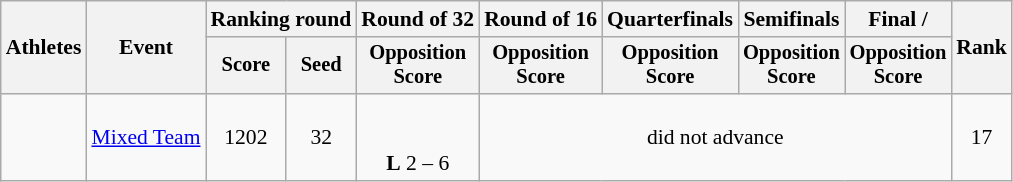<table class="wikitable" style="font-size:90%;">
<tr>
<th rowspan="2">Athletes</th>
<th rowspan="2">Event</th>
<th colspan="2">Ranking round</th>
<th>Round of 32</th>
<th>Round of 16</th>
<th>Quarterfinals</th>
<th>Semifinals</th>
<th>Final / </th>
<th rowspan=2>Rank</th>
</tr>
<tr style="font-size:95%">
<th>Score</th>
<th>Seed</th>
<th>Opposition<br>Score</th>
<th>Opposition<br>Score</th>
<th>Opposition<br>Score</th>
<th>Opposition<br>Score</th>
<th>Opposition<br>Score</th>
</tr>
<tr align=center>
<td align=left><br></td>
<td><a href='#'>Mixed Team</a></td>
<td>1202</td>
<td>32</td>
<td><br><br><strong>L</strong> 2 – 6</td>
<td colspan=4>did not advance</td>
<td>17</td>
</tr>
</table>
